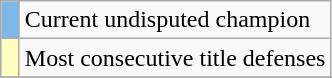<table class="wikitable">
<tr>
<td style="background:#7CB9E8;" width=5px></td>
<td>Current undisputed champion</td>
</tr>
<tr>
<td style="background:#ffffbf;" width=5px></td>
<td>Most consecutive title defenses</td>
</tr>
<tr>
</tr>
</table>
